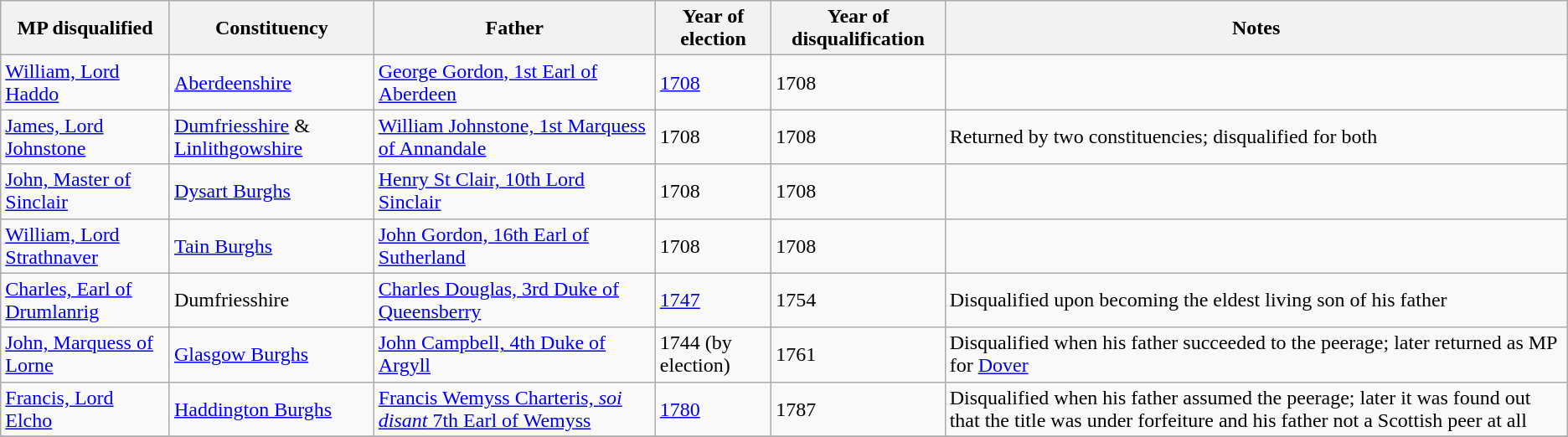<table class="sortable wikitable">
<tr>
<th>MP disqualified</th>
<th>Constituency</th>
<th>Father</th>
<th>Year of election</th>
<th>Year of disqualification</th>
<th>Notes</th>
</tr>
<tr>
<td><a href='#'>William, Lord Haddo</a></td>
<td><a href='#'>Aberdeenshire</a></td>
<td><a href='#'>George Gordon, 1st Earl of Aberdeen</a></td>
<td><a href='#'>1708</a></td>
<td>1708</td>
<td></td>
</tr>
<tr>
<td><a href='#'>James, Lord Johnstone</a></td>
<td><a href='#'>Dumfriesshire</a> & <a href='#'>Linlithgowshire</a></td>
<td><a href='#'>William Johnstone, 1st Marquess of Annandale</a></td>
<td>1708</td>
<td>1708</td>
<td>Returned by two constituencies; disqualified for both</td>
</tr>
<tr>
<td><a href='#'>John, Master of Sinclair</a></td>
<td><a href='#'>Dysart Burghs</a></td>
<td><a href='#'>Henry St Clair, 10th Lord Sinclair</a></td>
<td>1708</td>
<td>1708</td>
<td></td>
</tr>
<tr>
<td><a href='#'>William, Lord Strathnaver</a></td>
<td><a href='#'>Tain Burghs</a></td>
<td><a href='#'>John Gordon, 16th Earl of Sutherland</a></td>
<td>1708</td>
<td>1708</td>
<td></td>
</tr>
<tr>
<td><a href='#'>Charles, Earl of Drumlanrig</a></td>
<td>Dumfriesshire</td>
<td><a href='#'>Charles Douglas, 3rd Duke of Queensberry</a></td>
<td><a href='#'>1747</a></td>
<td>1754</td>
<td>Disqualified upon becoming the eldest living son of his father</td>
</tr>
<tr>
<td><a href='#'>John, Marquess of Lorne</a></td>
<td><a href='#'>Glasgow Burghs</a></td>
<td><a href='#'>John Campbell, 4th Duke of Argyll</a></td>
<td>1744 (by election)</td>
<td>1761</td>
<td>Disqualified when his father succeeded to the peerage; later returned as MP for <a href='#'>Dover</a></td>
</tr>
<tr>
<td><a href='#'>Francis, Lord Elcho</a></td>
<td><a href='#'>Haddington Burghs</a></td>
<td><a href='#'>Francis Wemyss Charteris, <em>soi disant</em> 7th Earl of Wemyss</a></td>
<td><a href='#'>1780</a></td>
<td>1787</td>
<td>Disqualified when his father assumed the peerage; later it was found out that the title was under forfeiture and his father not a Scottish peer at all</td>
</tr>
<tr>
</tr>
</table>
